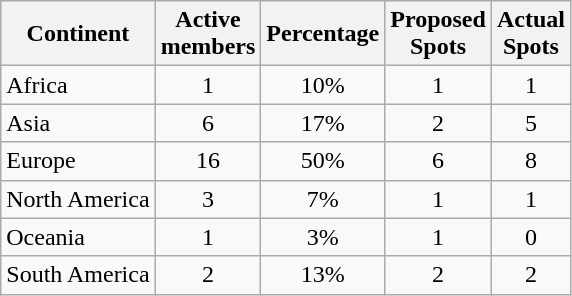<table class="wikitable" style="text-align:center">
<tr>
<th>Continent</th>
<th>Active<br>members</th>
<th>Percentage</th>
<th>Proposed<br>Spots</th>
<th>Actual<br>Spots</th>
</tr>
<tr>
<td align=left>Africa</td>
<td>1</td>
<td>10%</td>
<td>1</td>
<td>1</td>
</tr>
<tr>
<td align=left>Asia</td>
<td>6</td>
<td>17%</td>
<td>2</td>
<td>5</td>
</tr>
<tr>
<td align=left>Europe</td>
<td>16</td>
<td>50%</td>
<td>6</td>
<td>8</td>
</tr>
<tr>
<td align=left>North America</td>
<td>3</td>
<td>7%</td>
<td>1</td>
<td>1</td>
</tr>
<tr>
<td align=left>Oceania</td>
<td>1</td>
<td>3%</td>
<td>1</td>
<td>0</td>
</tr>
<tr>
<td align=left>South America</td>
<td>2</td>
<td>13%</td>
<td>2</td>
<td>2</td>
</tr>
</table>
